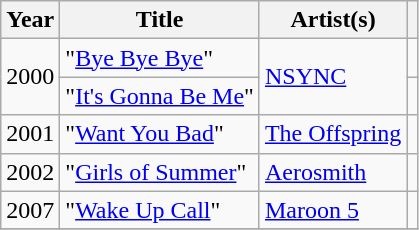<table class="wikitable sortable">
<tr>
<th>Year</th>
<th>Title</th>
<th>Artist(s)</th>
<th scope="col"></th>
</tr>
<tr>
<td rowspan="2">2000</td>
<td>"<a href='#'>Bye Bye Bye</a>"</td>
<td rowspan="2"><a href='#'>NSYNC</a></td>
<td></td>
</tr>
<tr>
<td>"<a href='#'>It's Gonna Be Me</a>"</td>
<td></td>
</tr>
<tr>
<td>2001</td>
<td>"<a href='#'>Want You Bad</a>"</td>
<td><a href='#'>The Offspring</a></td>
<td></td>
</tr>
<tr>
<td>2002</td>
<td>"<a href='#'>Girls of Summer</a>"</td>
<td><a href='#'>Aerosmith</a></td>
<td></td>
</tr>
<tr>
<td>2007</td>
<td>"<a href='#'>Wake Up Call</a>" </td>
<td><a href='#'>Maroon 5</a></td>
<td></td>
</tr>
<tr>
</tr>
</table>
